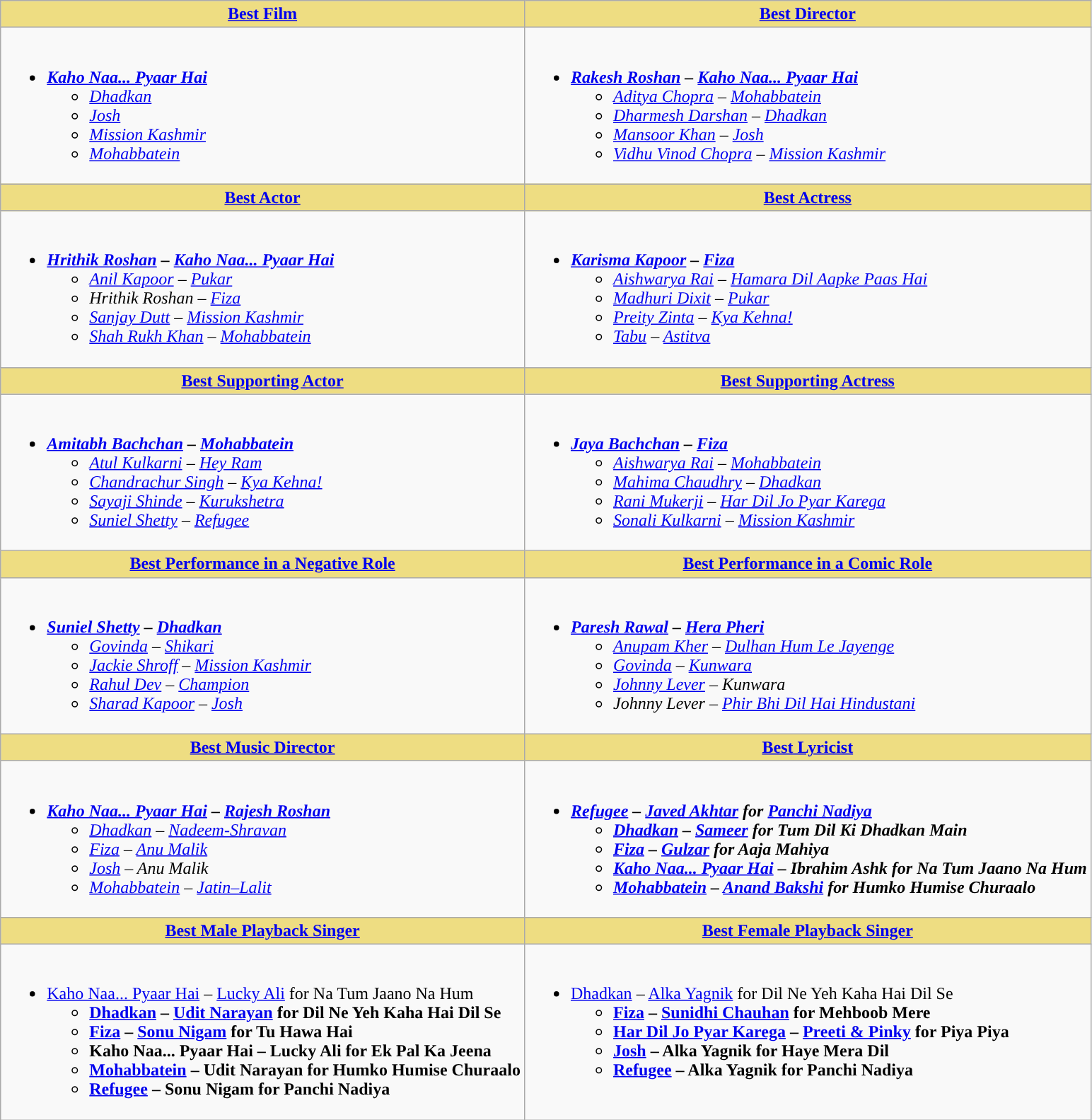<table class="wikitable">
<tr>
<th ! style="background:#EEDD82;text-align:center;"><a href='#'>Best Film</a></th>
<th ! style="background:#eedd82; text-align:center;"><a href='#'>Best Director</a></th>
</tr>
<tr>
<td valign="top"><br><ul><li><strong> <em><a href='#'>Kaho Naa... Pyaar Hai</a></em> </strong><ul><li><em><a href='#'>Dhadkan</a></em></li><li><em><a href='#'>Josh</a></em></li><li><em><a href='#'>Mission Kashmir</a></em></li><li><em><a href='#'>Mohabbatein</a></em></li></ul></li></ul></td>
<td valign="top"><br><ul><li><strong> <em><a href='#'>Rakesh Roshan</a> – <a href='#'>Kaho Naa... Pyaar Hai</a></em> </strong><ul><li><em><a href='#'>Aditya Chopra</a> – <a href='#'>Mohabbatein</a></em></li><li><em><a href='#'>Dharmesh Darshan</a> – <a href='#'>Dhadkan</a></em></li><li><em><a href='#'>Mansoor Khan</a> – <a href='#'>Josh</a></em></li><li><em><a href='#'>Vidhu Vinod Chopra</a> – <a href='#'>Mission Kashmir</a></em></li></ul></li></ul></td>
</tr>
<tr>
<th ! style="background:#EEDD82;text-align:center;"><a href='#'>Best Actor</a></th>
<th ! style="background:#eedd82; text-align:center;"><a href='#'>Best Actress</a></th>
</tr>
<tr>
<td valign="top"><br><ul><li><strong> <em><a href='#'>Hrithik Roshan</a> – <a href='#'>Kaho Naa... Pyaar Hai</a></em> </strong><ul><li><em><a href='#'>Anil Kapoor</a> – <a href='#'>Pukar</a></em></li><li><em>Hrithik Roshan – <a href='#'>Fiza</a></em></li><li><em><a href='#'>Sanjay Dutt</a> – <a href='#'>Mission Kashmir</a></em></li><li><em><a href='#'>Shah Rukh Khan</a> – <a href='#'>Mohabbatein</a></em></li></ul></li></ul></td>
<td valign="top"><br><ul><li><strong> <em><a href='#'>Karisma Kapoor</a> – <a href='#'>Fiza</a></em> </strong><ul><li><em><a href='#'>Aishwarya Rai</a> – <a href='#'>Hamara Dil Aapke Paas Hai</a></em></li><li><em><a href='#'>Madhuri Dixit</a> – <a href='#'>Pukar</a></em></li><li><em><a href='#'>Preity Zinta</a> – <a href='#'>Kya Kehna!</a></em></li><li><em><a href='#'>Tabu</a> – <a href='#'>Astitva</a></em></li></ul></li></ul></td>
</tr>
<tr>
<th ! style="background:#EEDD82;text-align:center;"><a href='#'>Best Supporting Actor</a></th>
<th ! style="background:#eedd82; text-align:center;"><a href='#'>Best Supporting Actress</a></th>
</tr>
<tr>
<td valign="top"><br><ul><li><strong> <em><a href='#'>Amitabh Bachchan</a> – <a href='#'>Mohabbatein</a></em> </strong><ul><li><em><a href='#'>Atul Kulkarni</a> – <a href='#'>Hey Ram</a></em></li><li><em><a href='#'>Chandrachur Singh</a> – <a href='#'>Kya Kehna!</a></em></li><li><em><a href='#'>Sayaji Shinde</a> – <a href='#'>Kurukshetra</a></em></li><li><em><a href='#'>Suniel Shetty</a> – <a href='#'>Refugee</a></em></li></ul></li></ul></td>
<td valign="top"><br><ul><li><strong> <em><a href='#'>Jaya Bachchan</a> – <a href='#'>Fiza</a></em> </strong><ul><li><em><a href='#'>Aishwarya Rai</a> – <a href='#'>Mohabbatein</a></em></li><li><em><a href='#'>Mahima Chaudhry</a> – <a href='#'>Dhadkan</a></em></li><li><em><a href='#'>Rani Mukerji</a> – <a href='#'>Har Dil Jo Pyar Karega</a></em></li><li><em><a href='#'>Sonali Kulkarni</a> – <a href='#'>Mission Kashmir</a></em></li></ul></li></ul></td>
</tr>
<tr>
<th ! style="background:#EEDD82;text-align:center;"><a href='#'>Best Performance in a Negative Role</a></th>
<th ! style="background:#eedd82; text-align:center;"><a href='#'>Best Performance in a Comic Role</a></th>
</tr>
<tr>
<td valign="top"><br><ul><li><strong> <em><a href='#'>Suniel Shetty</a> – <a href='#'>Dhadkan</a></em> </strong><ul><li><em><a href='#'>Govinda</a> – <a href='#'>Shikari</a></em></li><li><em><a href='#'>Jackie Shroff</a> – <a href='#'>Mission Kashmir</a></em></li><li><em><a href='#'>Rahul Dev</a> – <a href='#'>Champion</a></em></li><li><em><a href='#'>Sharad Kapoor</a> – <a href='#'>Josh</a></em></li></ul></li></ul></td>
<td valign="top"><br><ul><li><strong> <em><a href='#'>Paresh Rawal</a> – <a href='#'>Hera Pheri</a></em> </strong><ul><li><em><a href='#'>Anupam Kher</a> – <a href='#'>Dulhan Hum Le Jayenge</a></em></li><li><em><a href='#'>Govinda</a> – <a href='#'>Kunwara</a></em></li><li><em><a href='#'>Johnny Lever</a> – Kunwara</em></li><li><em>Johnny Lever – <a href='#'>Phir Bhi Dil Hai Hindustani</a></em></li></ul></li></ul></td>
</tr>
<tr>
<th ! style="background:#eedd82; text-align:center;"><a href='#'>Best Music Director</a></th>
<th ! style="background:#eedd82; text-align:center;"><a href='#'>Best Lyricist</a></th>
</tr>
<tr>
<td valign="top"><br><ul><li><strong> <em><a href='#'>Kaho Naa... Pyaar Hai</a> – <a href='#'>Rajesh Roshan</a></em> </strong><ul><li><em><a href='#'>Dhadkan</a> – <a href='#'>Nadeem-Shravan</a></em></li><li><em><a href='#'>Fiza</a> – <a href='#'>Anu Malik</a></em></li><li><em><a href='#'>Josh</a> – Anu Malik</em></li><li><em><a href='#'>Mohabbatein</a> – <a href='#'>Jatin–Lalit</a></em></li></ul></li></ul></td>
<td valign="top"><br><ul><li><strong> <em><a href='#'>Refugee</a> – <a href='#'>Javed Akhtar</a> for <a href='#'>Panchi Nadiya</a><strong><em><ul><li></em><a href='#'>Dhadkan</a> – <a href='#'>Sameer</a> for Tum Dil Ki Dhadkan Main<em></li><li></em><a href='#'>Fiza</a> – <a href='#'>Gulzar</a> for Aaja Mahiya<em></li><li></em><a href='#'>Kaho Naa... Pyaar Hai</a> – Ibrahim Ashk for Na Tum Jaano Na Hum<em></li><li></em><a href='#'>Mohabbatein</a> – <a href='#'>Anand Bakshi</a> for Humko Humise Churaalo<em></li></ul></li></ul></td>
</tr>
<tr>
<th ! style="background:#eedd82; text-align:center;"><a href='#'>Best Male Playback Singer</a></th>
<th ! style="background:#eedd82; text-align:center;"><a href='#'>Best Female Playback Singer</a></th>
</tr>
<tr>
<td valign="top"><br><ul><li></strong> </em><a href='#'>Kaho Naa... Pyaar Hai</a> – <a href='#'>Lucky Ali</a> for Na Tum Jaano Na Hum<em> <strong><ul><li></em><a href='#'>Dhadkan</a> – <a href='#'>Udit Narayan</a> for Dil Ne Yeh Kaha Hai Dil Se<em></li><li></em><a href='#'>Fiza</a> – <a href='#'>Sonu Nigam</a> for Tu Hawa Hai<em></li><li></em>Kaho Naa... Pyaar Hai – Lucky Ali for Ek Pal Ka Jeena<em></li><li></em><a href='#'>Mohabbatein</a> – Udit Narayan for Humko Humise Churaalo<em></li><li></em><a href='#'>Refugee</a> – Sonu Nigam for Panchi Nadiya<em></li></ul></li></ul></td>
<td valign="top"><br><ul><li></strong> </em><a href='#'>Dhadkan</a> – <a href='#'>Alka Yagnik</a> for Dil Ne Yeh Kaha Hai Dil Se<em> <strong><ul><li></em><a href='#'>Fiza</a> – <a href='#'>Sunidhi Chauhan</a> for Mehboob Mere<em></li><li></em><a href='#'>Har Dil Jo Pyar Karega</a> – <a href='#'>Preeti & Pinky</a> for Piya Piya<em></li><li></em><a href='#'>Josh</a> – Alka Yagnik for Haye Mera Dil<em></li><li></em><a href='#'>Refugee</a> – Alka Yagnik for Panchi Nadiya<em></li></ul></li></ul></td>
</tr>
</table>
